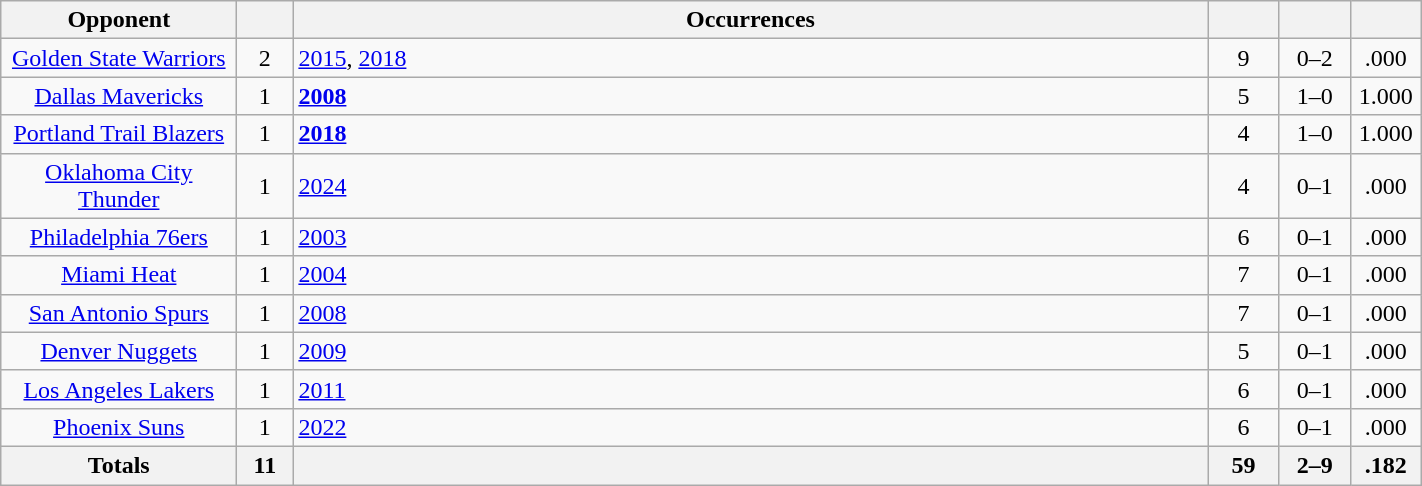<table class="wikitable sortable" style="text-align: center; width: 75%;">
<tr>
<th width="150">Opponent</th>
<th width="30"></th>
<th>Occurrences</th>
<th width="40"></th>
<th width="40"></th>
<th width="40"></th>
</tr>
<tr>
<td><a href='#'>Golden State Warriors</a></td>
<td>2</td>
<td align=left><a href='#'>2015</a>, <a href='#'>2018</a></td>
<td>9</td>
<td>0–2</td>
<td>.000</td>
</tr>
<tr>
<td><a href='#'>Dallas Mavericks</a></td>
<td>1</td>
<td align=left><strong><a href='#'>2008</a></strong></td>
<td>5</td>
<td>1–0</td>
<td>1.000</td>
</tr>
<tr>
<td><a href='#'>Portland Trail Blazers</a></td>
<td>1</td>
<td align=left><strong><a href='#'>2018</a></strong></td>
<td>4</td>
<td>1–0</td>
<td>1.000</td>
</tr>
<tr>
<td><a href='#'>Oklahoma City Thunder</a></td>
<td>1</td>
<td align=left><a href='#'>2024</a></td>
<td>4</td>
<td>0–1</td>
<td>.000</td>
</tr>
<tr>
<td><a href='#'>Philadelphia 76ers</a></td>
<td>1</td>
<td align=left><a href='#'>2003</a></td>
<td>6</td>
<td>0–1</td>
<td>.000</td>
</tr>
<tr>
<td><a href='#'>Miami Heat</a></td>
<td>1</td>
<td align=left><a href='#'>2004</a></td>
<td>7</td>
<td>0–1</td>
<td>.000</td>
</tr>
<tr>
<td><a href='#'>San Antonio Spurs</a></td>
<td>1</td>
<td align=left><a href='#'>2008</a></td>
<td>7</td>
<td>0–1</td>
<td>.000</td>
</tr>
<tr>
<td><a href='#'>Denver Nuggets</a></td>
<td>1</td>
<td align=left><a href='#'>2009</a></td>
<td>5</td>
<td>0–1</td>
<td>.000</td>
</tr>
<tr>
<td><a href='#'>Los Angeles Lakers</a></td>
<td>1</td>
<td align=left><a href='#'>2011</a></td>
<td>6</td>
<td>0–1</td>
<td>.000</td>
</tr>
<tr>
<td><a href='#'>Phoenix Suns</a></td>
<td>1</td>
<td align=left><a href='#'>2022</a></td>
<td>6</td>
<td>0–1</td>
<td>.000</td>
</tr>
<tr>
<th width="150">Totals</th>
<th width="30">11</th>
<th></th>
<th width="40">59</th>
<th width="40">2–9</th>
<th width="40">.182</th>
</tr>
</table>
